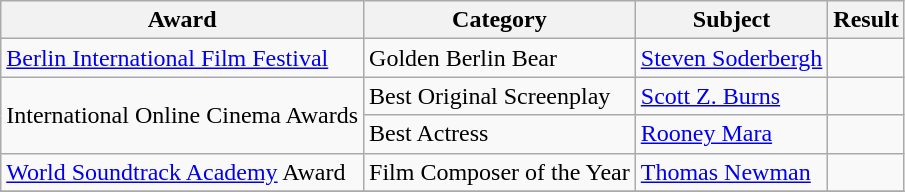<table class="wikitable">
<tr>
<th>Award</th>
<th>Category</th>
<th>Subject</th>
<th>Result</th>
</tr>
<tr>
<td><a href='#'>Berlin International Film Festival</a></td>
<td>Golden Berlin Bear</td>
<td><a href='#'>Steven Soderbergh</a></td>
<td></td>
</tr>
<tr>
<td rowspan=2>International Online Cinema Awards</td>
<td>Best Original Screenplay</td>
<td><a href='#'>Scott Z. Burns</a></td>
<td></td>
</tr>
<tr>
<td>Best Actress</td>
<td><a href='#'>Rooney Mara</a></td>
<td></td>
</tr>
<tr>
<td><a href='#'>World Soundtrack Academy</a> Award</td>
<td>Film Composer of the Year</td>
<td><a href='#'>Thomas Newman</a></td>
<td></td>
</tr>
<tr>
</tr>
</table>
